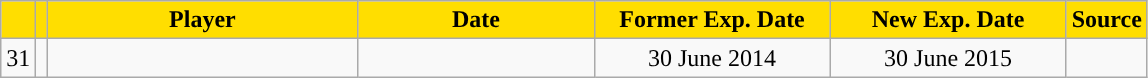<table class="wikitable sortable">
<tr>
<th style="background:#FFDE00"></th>
<th style="background:#FFDE00"></th>
<th width=200 style="background:#FFDE00">Player</th>
<th width=150 style="background:#FFDE00">Date</th>
<th width=150 style="background:#FFDE00">Former Exp. Date</th>
<th width=150 style="background:#FFDE00">New Exp. Date</th>
<th style="background:#FFDE00">Source</th>
</tr>
<tr>
<td align=center>31</td>
<td align=center></td>
<td></td>
<td align=center></td>
<td align=center>30 June 2014</td>
<td align=center>30 June 2015</td>
<td align=center></td>
</tr>
</table>
